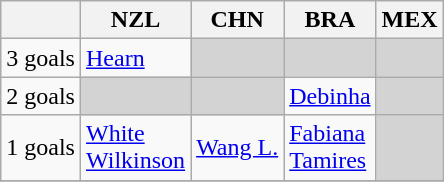<table class="wikitable">
<tr>
<th></th>
<th> NZL</th>
<th> CHN</th>
<th> BRA</th>
<th> MEX</th>
</tr>
<tr>
<td>3 goals</td>
<td><a href='#'>Hearn</a></td>
<td bgcolor=lightgrey></td>
<td bgcolor=lightgrey></td>
<td bgcolor=lightgrey></td>
</tr>
<tr>
<td>2 goals</td>
<td bgcolor=lightgrey></td>
<td bgcolor=lightgrey></td>
<td><a href='#'>Debinha</a></td>
<td bgcolor=lightgrey></td>
</tr>
<tr>
<td>1 goals</td>
<td><a href='#'>White</a> <br> <a href='#'>Wilkinson</a></td>
<td><a href='#'>Wang L.</a> <br> </td>
<td><a href='#'>Fabiana</a> <br> <a href='#'>Tamires</a></td>
<td bgcolor=lightgrey></td>
</tr>
<tr>
</tr>
</table>
